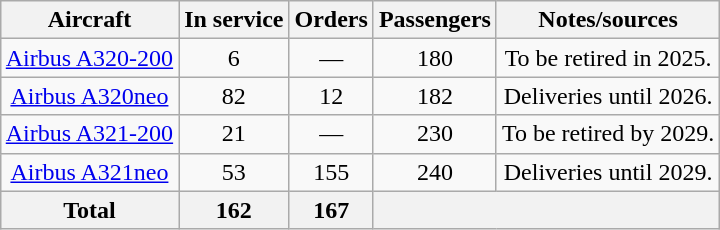<table class="wikitable" style="margin:1em auto; text-align:center;">
<tr>
<th>Aircraft</th>
<th>In service</th>
<th>Orders</th>
<th>Passengers</th>
<th>Notes/sources</th>
</tr>
<tr>
<td><a href='#'>Airbus A320-200</a></td>
<td>6</td>
<td>—</td>
<td>180</td>
<td>To be retired in 2025.</td>
</tr>
<tr>
<td><a href='#'>Airbus A320neo</a></td>
<td>82</td>
<td>12</td>
<td>182</td>
<td>Deliveries until 2026.</td>
</tr>
<tr>
<td><a href='#'>Airbus A321-200</a></td>
<td>21</td>
<td>—</td>
<td>230</td>
<td>To be retired by 2029.</td>
</tr>
<tr>
<td><a href='#'>Airbus A321neo</a></td>
<td>53</td>
<td>155</td>
<td>240</td>
<td>Deliveries until 2029.</td>
</tr>
<tr>
<th>Total</th>
<th>162</th>
<th>167</th>
<th colspan="2"></th>
</tr>
</table>
